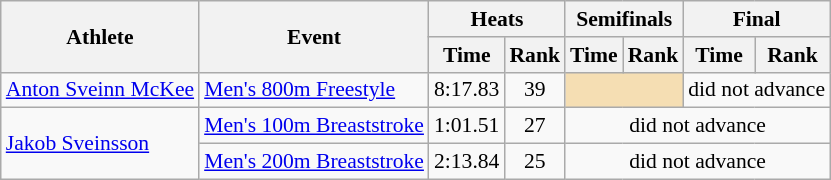<table class=wikitable style="font-size:90%">
<tr>
<th rowspan="2">Athlete</th>
<th rowspan="2">Event</th>
<th colspan="2">Heats</th>
<th colspan="2">Semifinals</th>
<th colspan="2">Final</th>
</tr>
<tr>
<th>Time</th>
<th>Rank</th>
<th>Time</th>
<th>Rank</th>
<th>Time</th>
<th>Rank</th>
</tr>
<tr>
<td rowspan="1"><a href='#'>Anton Sveinn McKee</a></td>
<td><a href='#'>Men's 800m Freestyle</a></td>
<td align=center>8:17.83</td>
<td align=center>39</td>
<td colspan= 2 bgcolor="wheat"></td>
<td align=center colspan=2>did not advance</td>
</tr>
<tr>
<td rowspan="2"><a href='#'>Jakob Sveinsson</a></td>
<td><a href='#'>Men's 100m Breaststroke</a></td>
<td align=center>1:01.51</td>
<td align=center>27</td>
<td align=center colspan=4>did not advance</td>
</tr>
<tr>
<td><a href='#'>Men's 200m Breaststroke</a></td>
<td align=center>2:13.84</td>
<td align=center>25</td>
<td align=center colspan=4>did not advance</td>
</tr>
</table>
